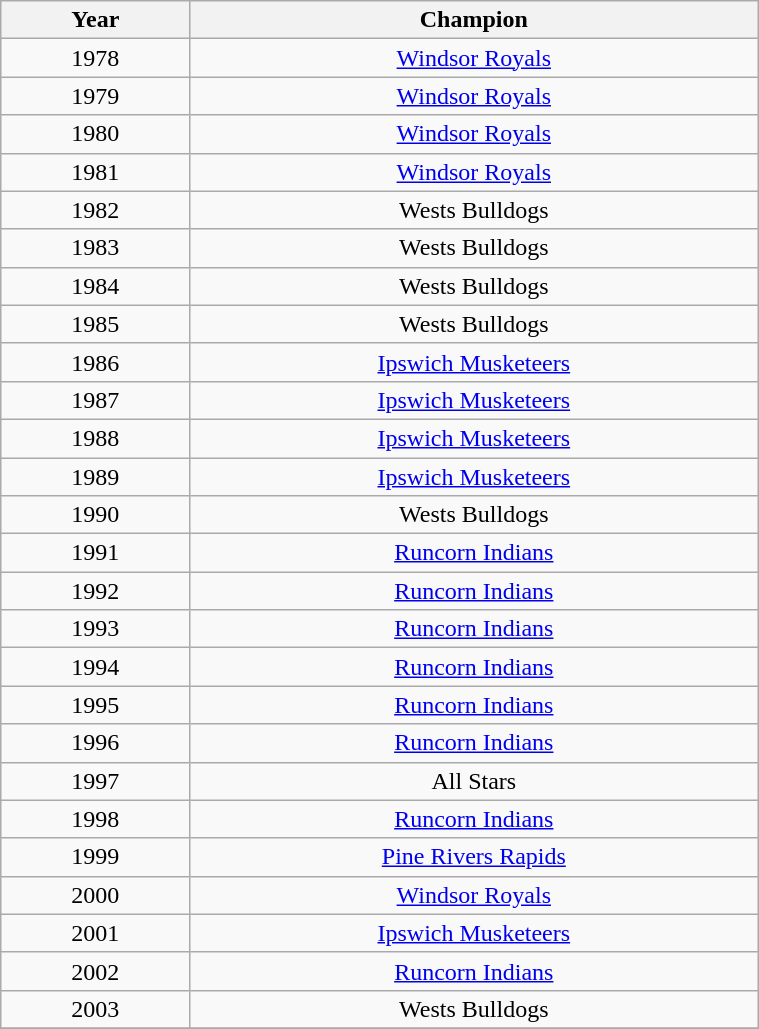<table class="wikitable" width="40%" style="text-align:center;">
<tr>
<th width="10%">Year</th>
<th width="30%">Champion</th>
</tr>
<tr>
<td>1978</td>
<td><a href='#'>Windsor Royals</a></td>
</tr>
<tr>
<td>1979</td>
<td><a href='#'>Windsor Royals</a></td>
</tr>
<tr>
<td>1980</td>
<td><a href='#'>Windsor Royals</a></td>
</tr>
<tr>
<td>1981</td>
<td><a href='#'>Windsor Royals</a></td>
</tr>
<tr>
<td>1982</td>
<td>Wests Bulldogs</td>
</tr>
<tr>
<td>1983</td>
<td>Wests Bulldogs</td>
</tr>
<tr>
<td>1984</td>
<td>Wests Bulldogs</td>
</tr>
<tr>
<td>1985</td>
<td>Wests Bulldogs</td>
</tr>
<tr>
<td>1986</td>
<td><a href='#'>Ipswich Musketeers</a></td>
</tr>
<tr>
<td>1987</td>
<td><a href='#'>Ipswich Musketeers</a></td>
</tr>
<tr>
<td>1988</td>
<td><a href='#'>Ipswich Musketeers</a></td>
</tr>
<tr>
<td>1989</td>
<td><a href='#'>Ipswich Musketeers</a></td>
</tr>
<tr>
<td>1990</td>
<td>Wests Bulldogs</td>
</tr>
<tr>
<td>1991</td>
<td><a href='#'>Runcorn Indians</a></td>
</tr>
<tr>
<td>1992</td>
<td><a href='#'>Runcorn Indians</a></td>
</tr>
<tr>
<td>1993</td>
<td><a href='#'>Runcorn Indians</a></td>
</tr>
<tr>
<td>1994</td>
<td><a href='#'>Runcorn Indians</a></td>
</tr>
<tr>
<td>1995</td>
<td><a href='#'>Runcorn Indians</a></td>
</tr>
<tr>
<td>1996</td>
<td><a href='#'>Runcorn Indians</a></td>
</tr>
<tr>
<td>1997</td>
<td>All Stars</td>
</tr>
<tr>
<td>1998</td>
<td><a href='#'>Runcorn Indians</a></td>
</tr>
<tr>
<td>1999</td>
<td><a href='#'>Pine Rivers Rapids</a></td>
</tr>
<tr>
<td>2000</td>
<td><a href='#'>Windsor Royals</a></td>
</tr>
<tr>
<td>2001</td>
<td><a href='#'>Ipswich Musketeers</a></td>
</tr>
<tr>
<td>2002</td>
<td><a href='#'>Runcorn Indians</a></td>
</tr>
<tr>
<td>2003</td>
<td>Wests Bulldogs</td>
</tr>
<tr>
</tr>
</table>
